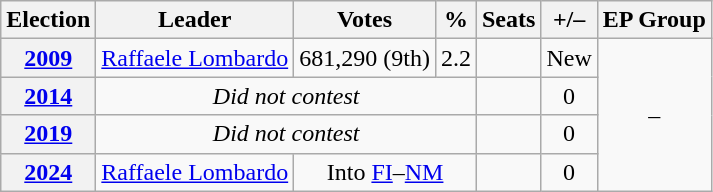<table class="wikitable" style="text-align:center">
<tr>
<th>Election</th>
<th>Leader</th>
<th>Votes</th>
<th>%</th>
<th>Seats</th>
<th>+/–</th>
<th>EP Group</th>
</tr>
<tr>
<th><a href='#'>2009</a></th>
<td><a href='#'>Raffaele Lombardo</a></td>
<td>681,290 (9th)</td>
<td>2.2</td>
<td></td>
<td>New</td>
<td rowspan="4">–</td>
</tr>
<tr>
<th><a href='#'>2014</a></th>
<td colspan="3"><em>Did not contest</em></td>
<td></td>
<td> 0</td>
</tr>
<tr>
<th><a href='#'>2019</a></th>
<td colspan="3"><em>Did not contest</em></td>
<td></td>
<td> 0</td>
</tr>
<tr>
<th><a href='#'>2024</a></th>
<td><a href='#'>Raffaele Lombardo</a></td>
<td colspan="2">Into <a href='#'>FI</a>–<a href='#'>NM</a></td>
<td></td>
<td> 0</td>
</tr>
</table>
